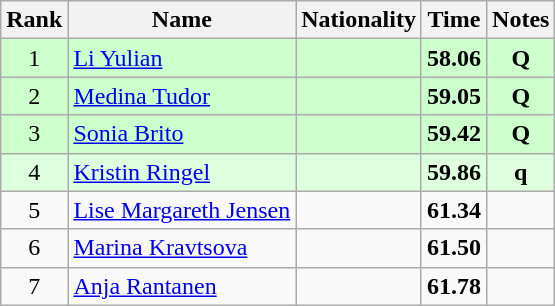<table class="wikitable sortable" style="text-align:center">
<tr>
<th>Rank</th>
<th>Name</th>
<th>Nationality</th>
<th>Time</th>
<th>Notes</th>
</tr>
<tr bgcolor=ccffcc>
<td>1</td>
<td align=left><a href='#'>Li Yulian</a></td>
<td align=left></td>
<td><strong>58.06</strong></td>
<td><strong>Q</strong></td>
</tr>
<tr bgcolor=ccffcc>
<td>2</td>
<td align=left><a href='#'>Medina Tudor</a></td>
<td align=left></td>
<td><strong>59.05</strong></td>
<td><strong>Q</strong></td>
</tr>
<tr bgcolor=ccffcc>
<td>3</td>
<td align=left><a href='#'>Sonia Brito</a></td>
<td align=left></td>
<td><strong>59.42</strong></td>
<td><strong>Q</strong></td>
</tr>
<tr bgcolor=ddffdd>
<td>4</td>
<td align=left><a href='#'>Kristin Ringel</a></td>
<td align=left></td>
<td><strong>59.86</strong></td>
<td><strong>q</strong></td>
</tr>
<tr>
<td>5</td>
<td align=left><a href='#'>Lise Margareth Jensen</a></td>
<td align=left></td>
<td><strong>61.34</strong></td>
<td></td>
</tr>
<tr>
<td>6</td>
<td align=left><a href='#'>Marina Kravtsova</a></td>
<td align=left></td>
<td><strong>61.50</strong></td>
<td></td>
</tr>
<tr>
<td>7</td>
<td align=left><a href='#'>Anja Rantanen</a></td>
<td align=left></td>
<td><strong>61.78</strong></td>
<td></td>
</tr>
</table>
